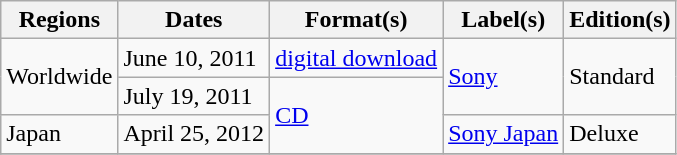<table class="wikitable plainrowheaders">
<tr>
<th scope="col">Regions</th>
<th scope="col">Dates</th>
<th scope="col">Format(s)</th>
<th scope="col">Label(s)</th>
<th scope="col">Edition(s)</th>
</tr>
<tr>
<td rowspan="2">Worldwide</td>
<td>June 10, 2011</td>
<td><a href='#'>digital download</a></td>
<td rowspan="2"><a href='#'>Sony</a></td>
<td rowspan="2">Standard</td>
</tr>
<tr>
<td>July 19, 2011</td>
<td rowspan="2"><a href='#'>CD</a></td>
</tr>
<tr>
<td>Japan</td>
<td>April 25, 2012</td>
<td><a href='#'>Sony Japan</a></td>
<td>Deluxe</td>
</tr>
<tr>
</tr>
</table>
